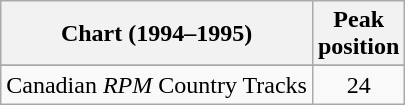<table class="wikitable sortable">
<tr>
<th align="left">Chart (1994–1995)</th>
<th align="center">Peak<br>position</th>
</tr>
<tr>
</tr>
<tr>
<td align="left">Canadian <em>RPM</em> Country Tracks</td>
<td align="center">24</td>
</tr>
</table>
